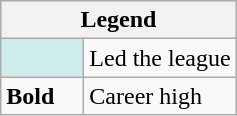<table class="wikitable mw-collapsible mw-collapsed">
<tr>
<th colspan="2">Legend</th>
</tr>
<tr>
<td style="background:#cfecec; width:3em;"></td>
<td>Led the league</td>
</tr>
<tr>
<td><strong>Bold</strong></td>
<td>Career high</td>
</tr>
</table>
